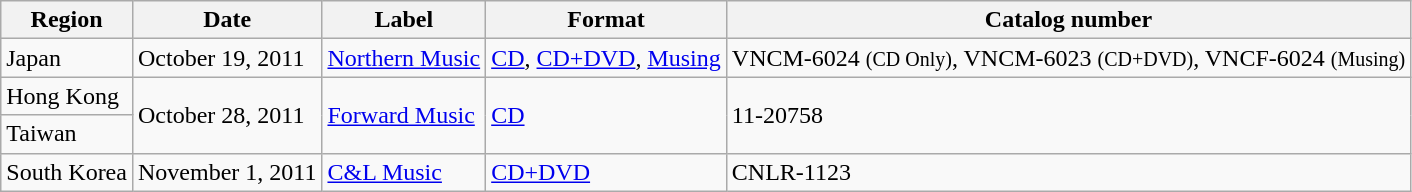<table class="wikitable">
<tr>
<th>Region</th>
<th>Date</th>
<th>Label</th>
<th>Format</th>
<th>Catalog number</th>
</tr>
<tr>
<td>Japan</td>
<td>October 19, 2011</td>
<td><a href='#'>Northern Music</a></td>
<td><a href='#'>CD</a>, <a href='#'>CD+DVD</a>, <a href='#'>Musing</a></td>
<td>VNCM-6024 <small>(CD Only)</small>, VNCM-6023 <small>(CD+DVD)</small>, VNCF-6024 <small>(Musing)</small></td>
</tr>
<tr>
<td>Hong Kong</td>
<td rowspan="2">October 28, 2011</td>
<td rowspan="2"><a href='#'>Forward Music</a></td>
<td rowspan="2"><a href='#'>CD</a></td>
<td rowspan="2">11-20758</td>
</tr>
<tr>
<td>Taiwan</td>
</tr>
<tr>
<td>South Korea</td>
<td>November 1, 2011</td>
<td><a href='#'>C&L Music</a></td>
<td><a href='#'>CD+DVD</a></td>
<td>CNLR-1123</td>
</tr>
</table>
